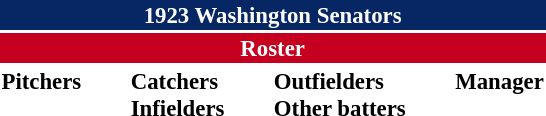<table class="toccolours" style="font-size: 95%;">
<tr>
<th colspan="10" style="background-color: #072764; color: white; text-align: center;">1923 Washington Senators</th>
</tr>
<tr>
<td colspan="10" style="background-color: #c6011f; color: white; text-align: center;"><strong>Roster</strong></td>
</tr>
<tr>
<td valign="top"><strong>Pitchers</strong><br>















</td>
<td width="25px"></td>
<td valign="top"><strong>Catchers</strong><br>

<strong>Infielders</strong>










</td>
<td width="25px"></td>
<td valign="top"><strong>Outfielders</strong><br>






<strong>Other batters</strong>

</td>
<td width="25px"></td>
<td valign="top"><strong>Manager</strong><br></td>
</tr>
</table>
